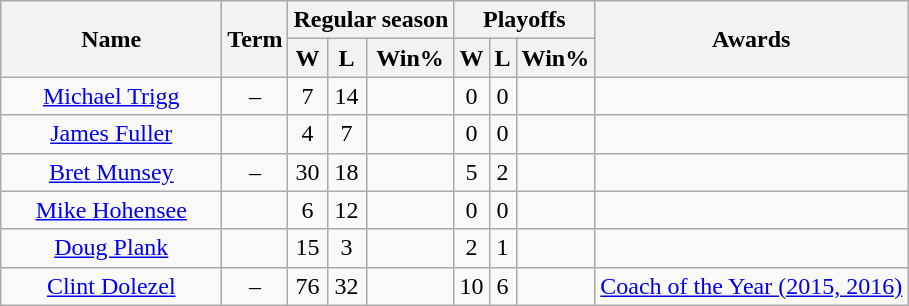<table class="wikitable">
<tr>
<th rowspan="2" style="width:140px;">Name</th>
<th rowspan="2">Term</th>
<th colspan="3">Regular season</th>
<th colspan="3">Playoffs</th>
<th rowspan="2">Awards</th>
</tr>
<tr>
<th>W</th>
<th>L</th>
<th>Win%</th>
<th>W</th>
<th>L</th>
<th>Win%</th>
</tr>
<tr>
<td style="text-align:center;"><a href='#'>Michael Trigg</a></td>
<td style="text-align:center;">–</td>
<td style="text-align:center;">7</td>
<td style="text-align:center;">14</td>
<td style="text-align:center;"></td>
<td style="text-align:center;">0</td>
<td style="text-align:center;">0</td>
<td style="text-align:center;"></td>
<td style="text-align:center;"></td>
</tr>
<tr>
<td style="text-align:center;"><a href='#'>James Fuller</a></td>
<td style="text-align:center;"></td>
<td style="text-align:center;">4</td>
<td style="text-align:center;">7</td>
<td style="text-align:center;"></td>
<td style="text-align:center;">0</td>
<td style="text-align:center;">0</td>
<td style="text-align:center;"></td>
<td style="text-align:center;"></td>
</tr>
<tr>
<td style="text-align:center;"><a href='#'>Bret Munsey</a></td>
<td style="text-align:center;">–</td>
<td style="text-align:center;">30</td>
<td style="text-align:center;">18</td>
<td style="text-align:center;"></td>
<td style="text-align:center;">5</td>
<td style="text-align:center;">2</td>
<td style="text-align:center;"></td>
<td style="text-align:center;"></td>
</tr>
<tr>
<td style="text-align:center;"><a href='#'>Mike Hohensee</a></td>
<td style="text-align:center;"></td>
<td style="text-align:center;">6</td>
<td style="text-align:center;">12</td>
<td style="text-align:center;"></td>
<td style="text-align:center;">0</td>
<td style="text-align:center;">0</td>
<td style="text-align:center;"></td>
<td style="text-align:center;"></td>
</tr>
<tr>
<td style="text-align:center;"><a href='#'>Doug Plank</a></td>
<td style="text-align:center;"></td>
<td style="text-align:center;">15</td>
<td style="text-align:center;">3</td>
<td style="text-align:center;"></td>
<td style="text-align:center;">2</td>
<td style="text-align:center;">1</td>
<td style="text-align:center;"></td>
<td style="text-align:center;"></td>
</tr>
<tr>
<td style="text-align:center;"><a href='#'>Clint Dolezel</a></td>
<td style="text-align:center;">–</td>
<td style="text-align:center;">76</td>
<td style="text-align:center;">32</td>
<td style="text-align:center;"></td>
<td style="text-align:center;">10</td>
<td style="text-align:center;">6</td>
<td style="text-align:center;"></td>
<td style="text-align:center;"><a href='#'>Coach of the Year (2015, 2016)</a></td>
</tr>
</table>
